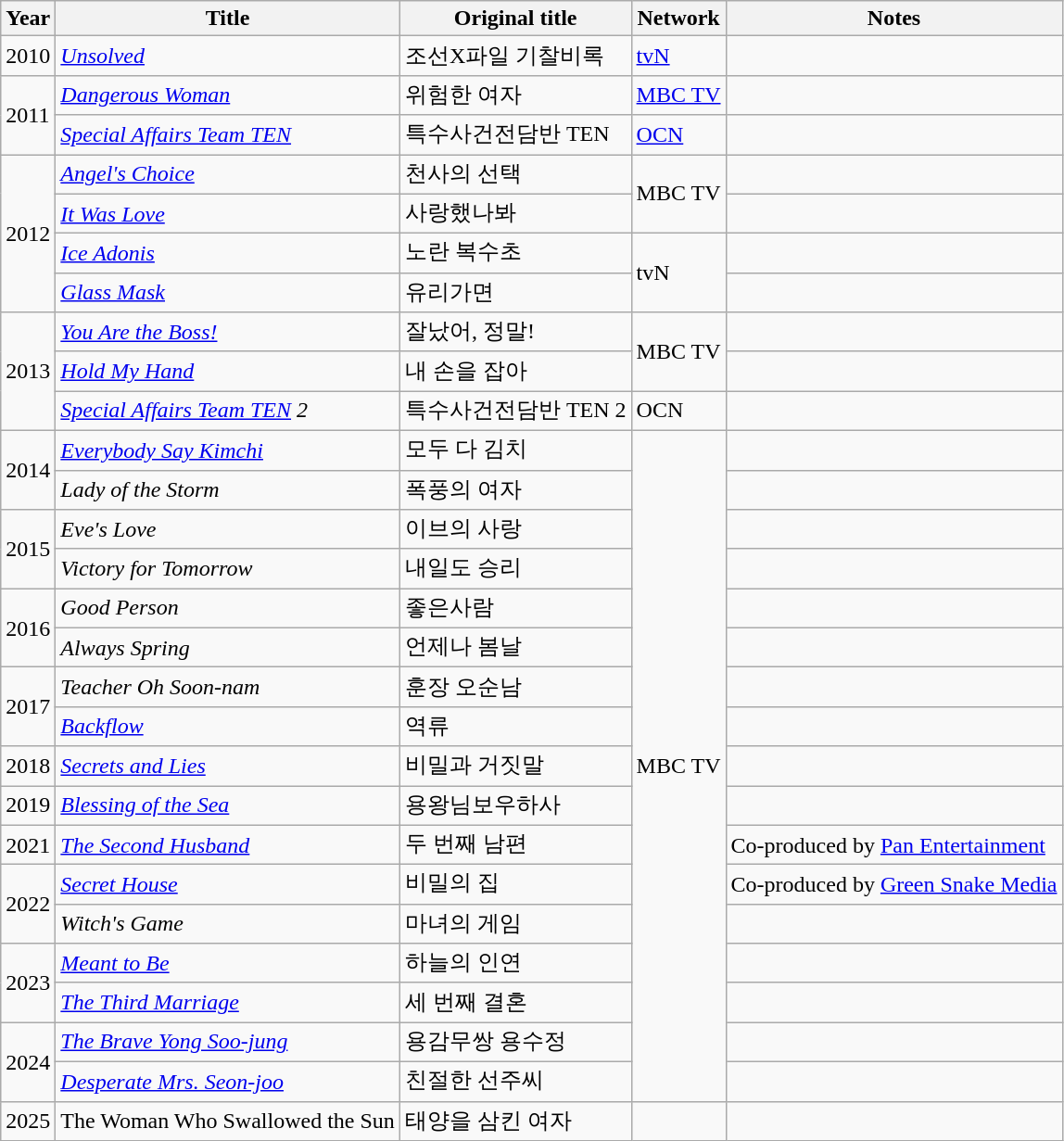<table class="wikitable">
<tr>
<th>Year</th>
<th>Title</th>
<th>Original title</th>
<th>Network</th>
<th>Notes</th>
</tr>
<tr>
<td>2010</td>
<td><em><a href='#'>Unsolved</a></em></td>
<td>조선X파일 기찰비록</td>
<td><a href='#'>tvN</a></td>
<td></td>
</tr>
<tr>
<td rowspan="2">2011</td>
<td><em><a href='#'>Dangerous Woman</a></em></td>
<td>위험한 여자</td>
<td><a href='#'>MBC TV</a></td>
<td></td>
</tr>
<tr>
<td><em><a href='#'>Special Affairs Team TEN</a></em></td>
<td>특수사건전담반 TEN</td>
<td><a href='#'>OCN</a></td>
<td></td>
</tr>
<tr>
<td rowspan="4">2012</td>
<td><em><a href='#'>Angel's Choice</a></em></td>
<td>천사의 선택</td>
<td rowspan="2">MBC TV</td>
<td></td>
</tr>
<tr>
<td><em><a href='#'>It Was Love</a></em></td>
<td>사랑했나봐</td>
<td></td>
</tr>
<tr>
<td><em><a href='#'>Ice Adonis</a></em></td>
<td>노란 복수초</td>
<td rowspan="2">tvN</td>
<td></td>
</tr>
<tr>
<td><em><a href='#'>Glass Mask</a></em></td>
<td>유리가면</td>
<td></td>
</tr>
<tr>
<td rowspan="3">2013</td>
<td><em><a href='#'>You Are the Boss!</a></em></td>
<td>잘났어, 정말!</td>
<td rowspan="2">MBC TV</td>
<td></td>
</tr>
<tr>
<td><em><a href='#'>Hold My Hand</a></em></td>
<td>내 손을 잡아</td>
<td></td>
</tr>
<tr>
<td><em><a href='#'>Special Affairs Team TEN</a> 2</em></td>
<td>특수사건전담반 TEN 2</td>
<td>OCN</td>
<td></td>
</tr>
<tr>
<td rowspan="2">2014</td>
<td><em><a href='#'>Everybody Say Kimchi</a></em></td>
<td>모두 다 김치</td>
<td rowspan="17">MBC TV</td>
<td></td>
</tr>
<tr>
<td><em>Lady of the Storm</em></td>
<td>폭풍의 여자</td>
<td></td>
</tr>
<tr>
<td rowspan="2">2015</td>
<td><em>Eve's Love</em></td>
<td>이브의 사랑</td>
<td></td>
</tr>
<tr>
<td><em>Victory for Tomorrow</em></td>
<td>내일도 승리</td>
<td></td>
</tr>
<tr>
<td rowspan="2">2016</td>
<td><em>Good Person</em></td>
<td>좋은사람</td>
<td></td>
</tr>
<tr>
<td><em>Always Spring</em></td>
<td>언제나 봄날</td>
<td></td>
</tr>
<tr>
<td rowspan="2">2017</td>
<td><em>Teacher Oh Soon-nam</em></td>
<td>훈장 오순남</td>
<td></td>
</tr>
<tr>
<td><em><a href='#'>Backflow</a></em></td>
<td>역류</td>
<td></td>
</tr>
<tr>
<td>2018</td>
<td><em><a href='#'>Secrets and Lies</a></em></td>
<td>비밀과 거짓말</td>
<td></td>
</tr>
<tr>
<td>2019</td>
<td><em><a href='#'>Blessing of the Sea</a></em></td>
<td>용왕님보우하사</td>
<td></td>
</tr>
<tr>
<td>2021</td>
<td><em><a href='#'>The Second Husband</a></em></td>
<td>두 번째 남편</td>
<td>Co-produced by <a href='#'>Pan Entertainment</a></td>
</tr>
<tr>
<td rowspan="2">2022</td>
<td><em><a href='#'>Secret House</a></em></td>
<td>비밀의 집</td>
<td>Co-produced by <a href='#'>Green Snake Media</a></td>
</tr>
<tr>
<td><em>Witch's Game</em></td>
<td>마녀의 게임</td>
<td></td>
</tr>
<tr>
<td rowspan="2">2023</td>
<td><em><a href='#'>Meant to Be</a></em></td>
<td>하늘의 인연</td>
<td></td>
</tr>
<tr>
<td><em><a href='#'>The Third Marriage</a></em></td>
<td>세 번째 결혼</td>
<td></td>
</tr>
<tr>
<td rowspan="2">2024</td>
<td><em><a href='#'>The Brave Yong Soo-jung</a></em></td>
<td>용감무쌍 용수정</td>
<td></td>
</tr>
<tr>
<td><em><a href='#'>Desperate Mrs. Seon-joo</a></em></td>
<td>친절한 선주씨</td>
<td></td>
</tr>
<tr>
<td>2025</td>
<td>The Woman Who Swallowed the Sun</td>
<td>태양을 삼킨 여자</td>
<td></td>
<td></td>
</tr>
</table>
